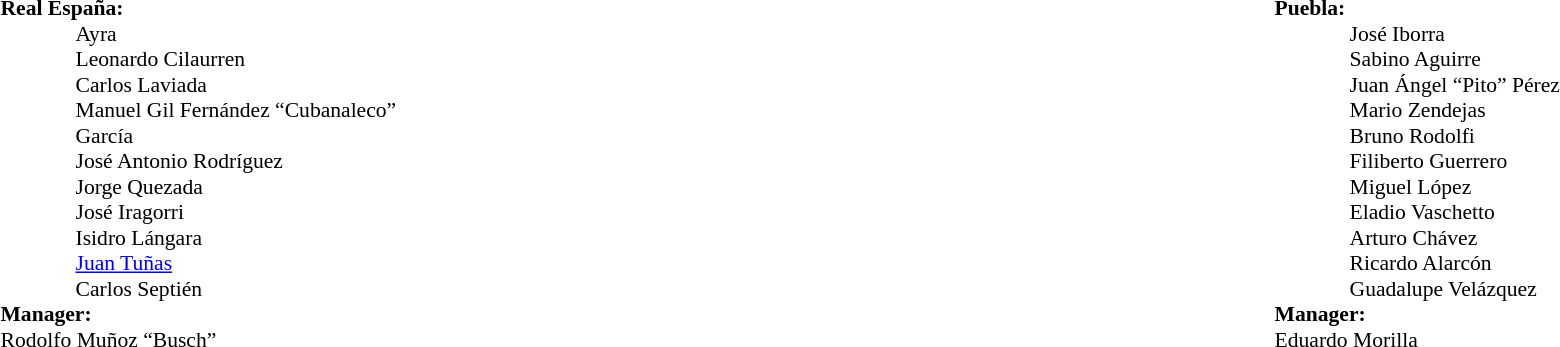<table width="100%">
<tr>
<td valign="top" width="50%"><br><table style="font-size: 90%" cellspacing="0" cellpadding="0">
<tr>
<td colspan="4"><strong>Real España:</strong></td>
</tr>
<tr>
<th width=25></th>
<th width=25></th>
</tr>
<tr>
<td></td>
<td></td>
<td>Ayra</td>
</tr>
<tr>
<td></td>
<td></td>
<td>Leonardo Cilaurren</td>
</tr>
<tr>
<td></td>
<td></td>
<td>Carlos Laviada</td>
</tr>
<tr>
<td></td>
<td></td>
<td>Manuel Gil Fernández “Cubanaleco”</td>
</tr>
<tr>
<td></td>
<td></td>
<td>García</td>
</tr>
<tr>
<td></td>
<td></td>
<td>José Antonio Rodríguez</td>
</tr>
<tr>
<td></td>
<td></td>
<td>Jorge Quezada</td>
</tr>
<tr>
<td></td>
<td></td>
<td>José Iragorri</td>
</tr>
<tr>
<td></td>
<td></td>
<td>Isidro Lángara</td>
</tr>
<tr>
<td></td>
<td></td>
<td><a href='#'>Juan Tuñas</a></td>
</tr>
<tr>
<td></td>
<td></td>
<td>Carlos Septién</td>
</tr>
<tr>
<td colspan=3><strong>Manager:</strong></td>
</tr>
<tr>
<td colspan=4>  Rodolfo Muñoz “Busch”</td>
</tr>
</table>
</td>
<td valign="top" width="50%"><br><table style="font-size: 90%" cellspacing="0" cellpadding="0" align=center>
<tr>
<td colspan=4><strong>Puebla:</strong></td>
</tr>
<tr>
<th width=25></th>
<th width=25></th>
</tr>
<tr>
<th width=25></th>
<th width=25></th>
</tr>
<tr>
<td></td>
<td></td>
<td>José Iborra</td>
</tr>
<tr>
<td></td>
<td></td>
<td>Sabino Aguirre</td>
</tr>
<tr>
<td></td>
<td></td>
<td>Juan Ángel “Pito” Pérez</td>
</tr>
<tr>
<td></td>
<td></td>
<td>Mario Zendejas</td>
</tr>
<tr>
<td></td>
<td></td>
<td>Bruno Rodolfi</td>
</tr>
<tr>
<td></td>
<td></td>
<td>Filiberto Guerrero</td>
</tr>
<tr>
<td></td>
<td></td>
<td>Miguel López</td>
</tr>
<tr>
<td></td>
<td></td>
<td>Eladio Vaschetto</td>
</tr>
<tr>
<td></td>
<td></td>
<td>Arturo Chávez</td>
</tr>
<tr>
<td></td>
<td></td>
<td>Ricardo Alarcón</td>
</tr>
<tr>
<td></td>
<td></td>
<td>Guadalupe Velázquez</td>
</tr>
<tr>
<td colspan=3><strong>Manager:</strong></td>
</tr>
<tr>
<td colspan=4> Eduardo Morilla</td>
</tr>
<tr>
</tr>
</table>
</td>
</tr>
</table>
